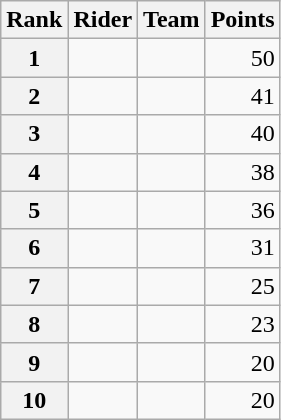<table class="wikitable" margin-bottom:0;">
<tr>
<th scope="col">Rank</th>
<th scope="col">Rider</th>
<th scope="col">Team</th>
<th scope="col">Points</th>
</tr>
<tr>
<th scope="row">1</th>
<td> </td>
<td></td>
<td align="right">50</td>
</tr>
<tr>
<th scope="row">2</th>
<td></td>
<td></td>
<td align="right">41</td>
</tr>
<tr>
<th scope="row">3</th>
<td></td>
<td></td>
<td align="right">40</td>
</tr>
<tr>
<th scope="row">4</th>
<td></td>
<td></td>
<td align="right">38</td>
</tr>
<tr>
<th scope="row">5</th>
<td></td>
<td></td>
<td align="right">36</td>
</tr>
<tr>
<th scope="row">6</th>
<td></td>
<td></td>
<td align="right">31</td>
</tr>
<tr>
<th scope="row">7</th>
<td></td>
<td></td>
<td align="right">25</td>
</tr>
<tr>
<th scope="row">8</th>
<td></td>
<td></td>
<td align="right">23</td>
</tr>
<tr>
<th scope="row">9</th>
<td></td>
<td></td>
<td align="right">20</td>
</tr>
<tr>
<th scope="row">10</th>
<td></td>
<td></td>
<td align="right">20</td>
</tr>
</table>
